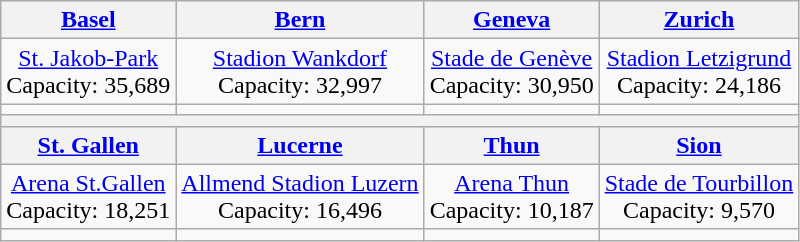<table class="wikitable" style="text-align: center;">
<tr>
<th><a href='#'>Basel</a></th>
<th><a href='#'>Bern</a></th>
<th><a href='#'>Geneva</a></th>
<th><a href='#'>Zurich</a></th>
</tr>
<tr>
<td><a href='#'>St. Jakob-Park</a><br>Capacity: 35,689</td>
<td><a href='#'>Stadion Wankdorf</a><br>Capacity: 32,997</td>
<td><a href='#'>Stade de Genève</a><br>Capacity: 30,950</td>
<td><a href='#'>Stadion Letzigrund</a><br>Capacity: 24,186</td>
</tr>
<tr>
<td></td>
<td></td>
<td></td>
<td></td>
</tr>
<tr>
<th rowspan="1" colspan="8"></th>
</tr>
<tr>
<th><a href='#'>St. Gallen</a></th>
<th><a href='#'>Lucerne</a></th>
<th><a href='#'>Thun</a></th>
<th><a href='#'>Sion</a></th>
</tr>
<tr>
<td><a href='#'>Arena St.Gallen</a><br>Capacity: 18,251</td>
<td><a href='#'>Allmend Stadion Luzern</a><br>Capacity: 16,496</td>
<td><a href='#'>Arena Thun</a><br>Capacity: 10,187</td>
<td><a href='#'>Stade de Tourbillon</a><br>Capacity: 9,570</td>
</tr>
<tr>
<td></td>
<td></td>
<td></td>
<td></td>
</tr>
</table>
